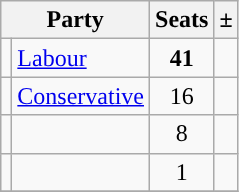<table class="sortable wikitable">
<tr>
<th colspan="2">Party</th>
<th>Seats</th>
<th>±</th>
</tr>
<tr>
<td style="background-color: "></td>
<td><a href='#'>Labour</a></td>
<td align="center"><strong>41</strong></td>
<td align="center"><strong></strong></td>
</tr>
<tr>
<td style="background-color: "></td>
<td><a href='#'>Conservative</a></td>
<td align="center">16</td>
<td align="center"></td>
</tr>
<tr>
<td style="background-color: "></td>
<td><a href='#'></a></td>
<td align="center">8</td>
<td align="center"></td>
</tr>
<tr>
<td style="background-color: "></td>
<td><a href='#'></a></td>
<td align="center">1</td>
<td align="center"></td>
</tr>
<tr>
</tr>
</table>
